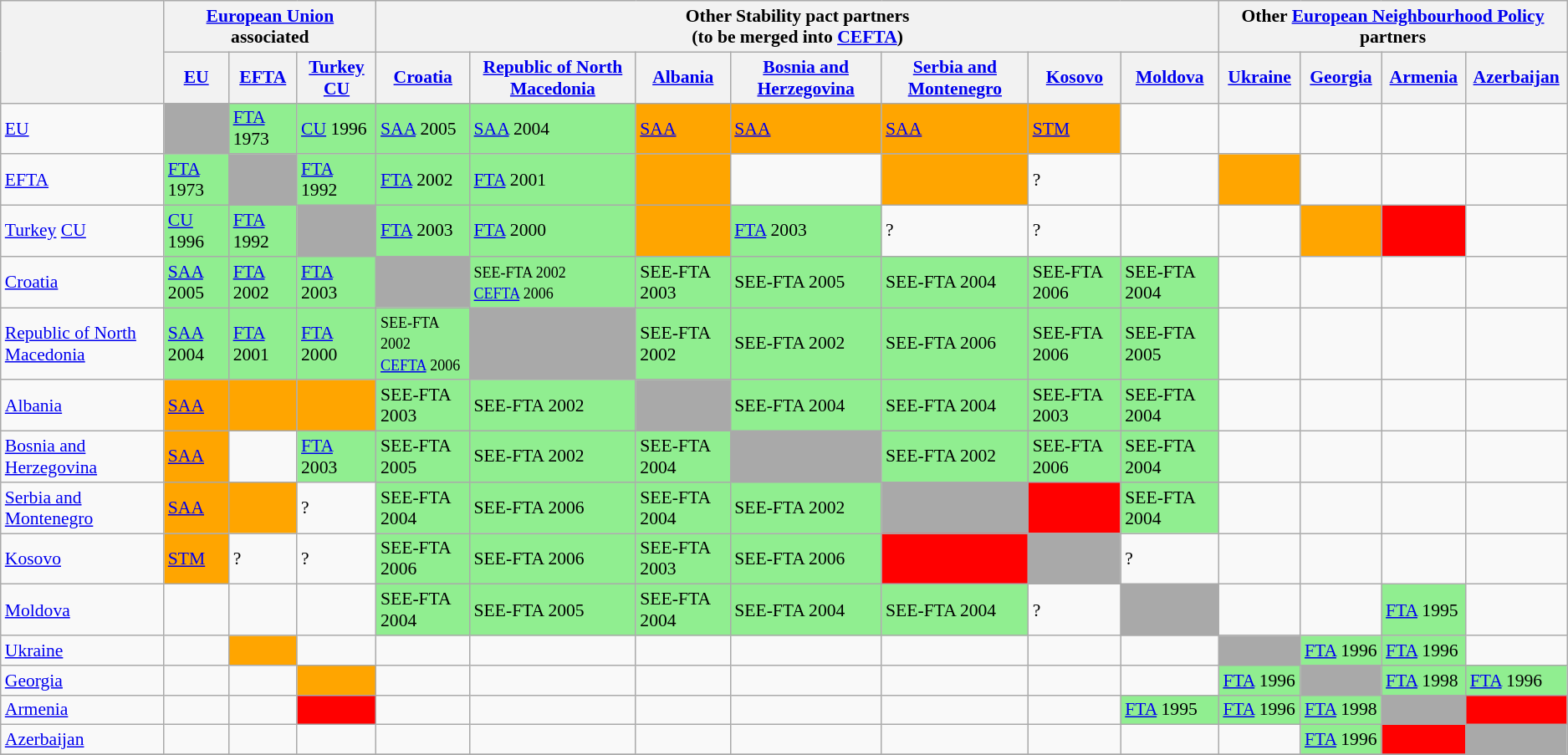<table class="wikitable" style="font-size:90%;">
<tr>
<th rowspan=2> </th>
<th colspan=3><a href='#'>European Union</a> associated</th>
<th colspan=7>Other Stability pact partners<br>(to be merged into <a href='#'>CEFTA</a>)</th>
<th colspan=4>Other <a href='#'>European Neighbourhood Policy</a> partners</th>
</tr>
<tr>
<th><a href='#'>EU</a></th>
<th><a href='#'>EFTA</a></th>
<th><a href='#'>Turkey</a> <a href='#'>CU</a></th>
<th><a href='#'>Croatia</a></th>
<th><a href='#'>Republic of North Macedonia</a></th>
<th><a href='#'>Albania</a></th>
<th><a href='#'>Bosnia and Herzegovina</a></th>
<th><a href='#'>Serbia and Montenegro</a></th>
<th><a href='#'>Kosovo</a></th>
<th><a href='#'>Moldova</a></th>
<th><a href='#'>Ukraine</a></th>
<th><a href='#'>Georgia</a></th>
<th><a href='#'>Armenia</a></th>
<th><a href='#'>Azerbaijan</a></th>
</tr>
<tr>
<td><a href='#'>EU</a></td>
<td bgcolor=darkgray></td>
<td bgcolor=lightgreen><a href='#'>FTA</a> 1973</td>
<td bgcolor=lightgreen><a href='#'>CU</a> 1996</td>
<td bgcolor=lightgreen><a href='#'>SAA</a> 2005</td>
<td bgcolor=lightgreen><a href='#'>SAA</a> 2004</td>
<td bgcolor=orange><a href='#'>SAA</a></td>
<td bgcolor=orange><a href='#'>SAA</a></td>
<td bgcolor=orange><a href='#'>SAA</a></td>
<td bgcolor=orange><a href='#'>STM</a></td>
<td></td>
<td></td>
<td></td>
<td></td>
<td></td>
</tr>
<tr>
<td><a href='#'>EFTA</a></td>
<td bgcolor=lightgreen><a href='#'>FTA</a> 1973</td>
<td bgcolor=darkgray></td>
<td bgcolor=lightgreen><a href='#'>FTA</a> 1992</td>
<td bgcolor=lightgreen><a href='#'>FTA</a> 2002</td>
<td bgcolor=lightgreen><a href='#'>FTA</a> 2001</td>
<td bgcolor=orange></td>
<td></td>
<td bgcolor=orange></td>
<td>?</td>
<td></td>
<td bgcolor=orange></td>
<td></td>
<td></td>
<td></td>
</tr>
<tr>
<td><a href='#'>Turkey</a> <a href='#'>CU</a></td>
<td bgcolor=lightgreen><a href='#'>CU</a> 1996</td>
<td bgcolor=lightgreen><a href='#'>FTA</a> 1992</td>
<td bgcolor=darkgray></td>
<td bgcolor=lightgreen><a href='#'>FTA</a> 2003</td>
<td bgcolor=lightgreen><a href='#'>FTA</a> 2000</td>
<td bgcolor=orange></td>
<td bgcolor=lightgreen><a href='#'>FTA</a> 2003</td>
<td>?</td>
<td>?</td>
<td></td>
<td></td>
<td bgcolor=orange></td>
<td bgcolor=red></td>
<td></td>
</tr>
<tr>
<td><a href='#'>Croatia</a></td>
<td bgcolor=lightgreen><a href='#'>SAA</a> 2005</td>
<td bgcolor=lightgreen><a href='#'>FTA</a> 2002</td>
<td bgcolor=lightgreen><a href='#'>FTA</a> 2003</td>
<td bgcolor=darkgray></td>
<td bgcolor=lightgreen><small>SEE-FTA 2002<br><a href='#'>CEFTA</a> 2006</small></td>
<td bgcolor=lightgreen>SEE-FTA 2003</td>
<td bgcolor=lightgreen>SEE-FTA 2005</td>
<td bgcolor=lightgreen>SEE-FTA 2004</td>
<td bgcolor=lightgreen>SEE-FTA 2006</td>
<td bgcolor=lightgreen>SEE-FTA 2004</td>
<td></td>
<td></td>
<td></td>
<td></td>
</tr>
<tr>
<td><a href='#'>Republic of North Macedonia</a></td>
<td bgcolor=lightgreen><a href='#'>SAA</a> 2004</td>
<td bgcolor=lightgreen><a href='#'>FTA</a> 2001</td>
<td bgcolor=lightgreen><a href='#'>FTA</a> 2000</td>
<td bgcolor=lightgreen><small>SEE-FTA 2002<br><a href='#'>CEFTA</a> 2006</small></td>
<td bgcolor=darkgray></td>
<td bgcolor=lightgreen>SEE-FTA 2002</td>
<td bgcolor=lightgreen>SEE-FTA 2002</td>
<td bgcolor=lightgreen>SEE-FTA 2006</td>
<td bgcolor=lightgreen>SEE-FTA 2006</td>
<td bgcolor=lightgreen>SEE-FTA 2005</td>
<td></td>
<td></td>
<td></td>
<td></td>
</tr>
<tr>
<td><a href='#'>Albania</a></td>
<td bgcolor=orange><a href='#'>SAA</a></td>
<td bgcolor=orange></td>
<td bgcolor=orange></td>
<td bgcolor=lightgreen>SEE-FTA 2003</td>
<td bgcolor=lightgreen>SEE-FTA 2002</td>
<td bgcolor=darkgray></td>
<td bgcolor=lightgreen>SEE-FTA 2004</td>
<td bgcolor=lightgreen>SEE-FTA 2004</td>
<td bgcolor=lightgreen>SEE-FTA 2003</td>
<td bgcolor=lightgreen>SEE-FTA 2004</td>
<td></td>
<td> </td>
<td> </td>
<td></td>
</tr>
<tr>
<td><a href='#'>Bosnia and Herzegovina</a></td>
<td bgcolor=orange><a href='#'>SAA</a></td>
<td></td>
<td bgcolor=lightgreen><a href='#'>FTA</a> 2003</td>
<td bgcolor=lightgreen>SEE-FTA 2005</td>
<td bgcolor=lightgreen>SEE-FTA 2002</td>
<td bgcolor=lightgreen>SEE-FTA 2004</td>
<td bgcolor=darkgray></td>
<td bgcolor=lightgreen>SEE-FTA 2002</td>
<td bgcolor=lightgreen>SEE-FTA 2006</td>
<td bgcolor=lightgreen>SEE-FTA 2004</td>
<td></td>
<td></td>
<td></td>
<td></td>
</tr>
<tr>
<td><a href='#'>Serbia and Montenegro</a></td>
<td bgcolor=orange><a href='#'>SAA</a></td>
<td bgcolor=orange></td>
<td>?</td>
<td bgcolor=lightgreen>SEE-FTA 2004</td>
<td bgcolor=lightgreen>SEE-FTA 2006</td>
<td bgcolor=lightgreen>SEE-FTA 2004</td>
<td bgcolor=lightgreen>SEE-FTA 2002</td>
<td bgcolor=darkgray></td>
<td bgcolor=red></td>
<td bgcolor=lightgreen>SEE-FTA 2004</td>
<td></td>
<td></td>
<td></td>
<td></td>
</tr>
<tr>
<td><a href='#'>Kosovo</a></td>
<td bgcolor=orange><a href='#'>STM</a></td>
<td>?</td>
<td>?</td>
<td bgcolor=lightgreen>SEE-FTA 2006</td>
<td bgcolor=lightgreen>SEE-FTA 2006</td>
<td bgcolor=lightgreen>SEE-FTA 2003</td>
<td bgcolor=lightgreen>SEE-FTA 2006</td>
<td bgcolor=red></td>
<td bgcolor=darkgray></td>
<td>?</td>
<td></td>
<td></td>
<td></td>
<td></td>
</tr>
<tr>
<td><a href='#'>Moldova</a></td>
<td></td>
<td></td>
<td></td>
<td bgcolor=lightgreen>SEE-FTA 2004</td>
<td bgcolor=lightgreen>SEE-FTA 2005</td>
<td bgcolor=lightgreen>SEE-FTA 2004</td>
<td bgcolor=lightgreen>SEE-FTA 2004</td>
<td bgcolor=lightgreen>SEE-FTA 2004</td>
<td>?</td>
<td bgcolor=darkgray></td>
<td></td>
<td></td>
<td bgcolor=lightgreen><a href='#'>FTA</a> 1995</td>
<td></td>
</tr>
<tr>
<td><a href='#'>Ukraine</a></td>
<td></td>
<td bgcolor=orange></td>
<td></td>
<td></td>
<td> </td>
<td></td>
<td></td>
<td> </td>
<td></td>
<td></td>
<td bgcolor=darkgray></td>
<td bgcolor=lightgreen><a href='#'>FTA</a> 1996</td>
<td bgcolor=lightgreen><a href='#'>FTA</a> 1996</td>
<td></td>
</tr>
<tr>
<td><a href='#'>Georgia</a></td>
<td></td>
<td></td>
<td bgcolor=orange></td>
<td></td>
<td></td>
<td></td>
<td></td>
<td></td>
<td></td>
<td></td>
<td bgcolor=lightgreen><a href='#'>FTA</a> 1996</td>
<td bgcolor=darkgray></td>
<td bgcolor=lightgreen><a href='#'>FTA</a> 1998</td>
<td bgcolor=lightgreen><a href='#'>FTA</a> 1996</td>
</tr>
<tr>
<td><a href='#'>Armenia</a></td>
<td></td>
<td></td>
<td bgcolor=red></td>
<td></td>
<td></td>
<td></td>
<td></td>
<td></td>
<td></td>
<td bgcolor=lightgreen><a href='#'>FTA</a> 1995</td>
<td bgcolor=lightgreen><a href='#'>FTA</a> 1996</td>
<td bgcolor=lightgreen><a href='#'>FTA</a> 1998</td>
<td bgcolor=darkgray></td>
<td bgcolor=red></td>
</tr>
<tr>
<td><a href='#'>Azerbaijan</a></td>
<td></td>
<td></td>
<td></td>
<td></td>
<td></td>
<td></td>
<td></td>
<td></td>
<td></td>
<td></td>
<td></td>
<td bgcolor=lightgreen><a href='#'>FTA</a> 1996</td>
<td bgcolor=red></td>
<td bgcolor=darkgray></td>
</tr>
<tr>
</tr>
</table>
